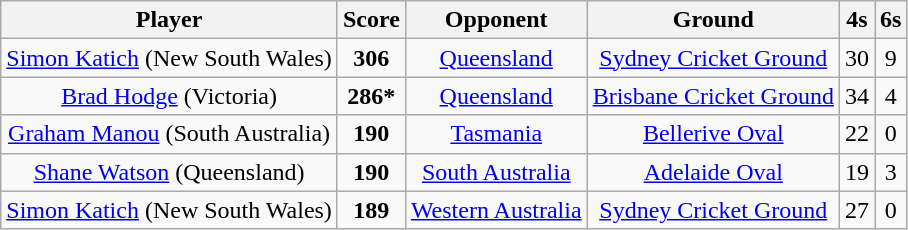<table class="wikitable">
<tr>
<th>Player</th>
<th>Score</th>
<th>Opponent</th>
<th>Ground</th>
<th>4s</th>
<th>6s</th>
</tr>
<tr align=center>
<td><a href='#'>Simon Katich</a> (New South Wales)</td>
<td><strong>306</strong></td>
<td><a href='#'>Queensland</a></td>
<td><a href='#'>Sydney Cricket Ground</a></td>
<td>30</td>
<td>9</td>
</tr>
<tr align=center>
<td><a href='#'>Brad Hodge</a> (Victoria)</td>
<td><strong>286*</strong></td>
<td><a href='#'>Queensland</a></td>
<td><a href='#'>Brisbane Cricket Ground</a></td>
<td>34</td>
<td>4</td>
</tr>
<tr align=center>
<td><a href='#'>Graham Manou</a> (South Australia)</td>
<td><strong>190</strong></td>
<td><a href='#'>Tasmania</a></td>
<td><a href='#'>Bellerive Oval</a></td>
<td>22</td>
<td>0</td>
</tr>
<tr align=center>
<td><a href='#'>Shane Watson</a> (Queensland)</td>
<td><strong>190</strong></td>
<td><a href='#'>South Australia</a></td>
<td><a href='#'>Adelaide Oval</a></td>
<td>19</td>
<td>3</td>
</tr>
<tr align=center>
<td><a href='#'>Simon Katich</a> (New South Wales)</td>
<td><strong>189</strong></td>
<td><a href='#'>Western Australia</a></td>
<td><a href='#'>Sydney Cricket Ground</a></td>
<td>27</td>
<td>0</td>
</tr>
</table>
